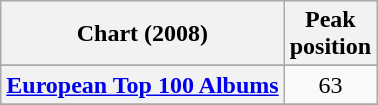<table class="wikitable sortable plainrowheaders">
<tr>
<th scope="col">Chart (2008)</th>
<th scope="col">Peak<br>position</th>
</tr>
<tr>
</tr>
<tr>
</tr>
<tr>
</tr>
<tr>
</tr>
<tr>
</tr>
<tr>
<th scope="row"><a href='#'>European Top 100 Albums</a></th>
<td align=center>63</td>
</tr>
<tr>
</tr>
<tr>
</tr>
<tr>
</tr>
<tr>
</tr>
<tr>
</tr>
</table>
